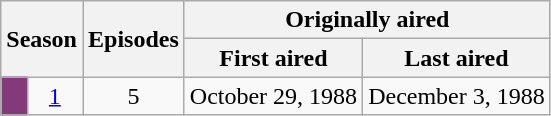<table class="wikitable plainrowheaders" style="text-align:center;">
<tr>
<th colspan="2" rowspan="2">Season</th>
<th rowspan="2">Episodes</th>
<th colspan="2">Originally aired</th>
</tr>
<tr>
<th>First aired</th>
<th>Last aired</th>
</tr>
<tr>
<td bgcolor="#833A7A"></td>
<td><a href='#'>1</a></td>
<td>5</td>
<td>October 29, 1988</td>
<td>December 3, 1988</td>
</tr>
</table>
